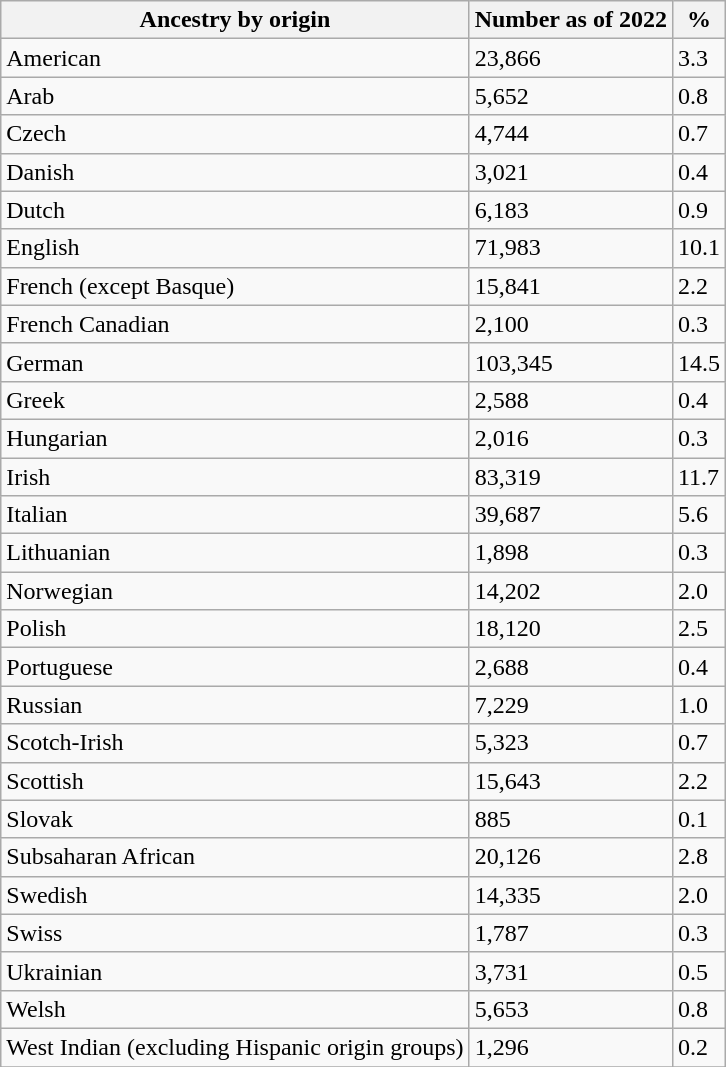<table class="wikitable sortable" font-size:75%">
<tr>
<th>Ancestry by origin</th>
<th>Number as of 2022</th>
<th>%</th>
</tr>
<tr>
<td>American</td>
<td>23,866</td>
<td>3.3</td>
</tr>
<tr>
<td>Arab</td>
<td>5,652</td>
<td>0.8</td>
</tr>
<tr>
<td>Czech</td>
<td>4,744</td>
<td>0.7</td>
</tr>
<tr>
<td>Danish</td>
<td>3,021</td>
<td>0.4</td>
</tr>
<tr>
<td>Dutch</td>
<td>6,183</td>
<td>0.9</td>
</tr>
<tr>
<td>English</td>
<td>71,983</td>
<td>10.1</td>
</tr>
<tr>
<td>French (except Basque)</td>
<td>15,841</td>
<td>2.2</td>
</tr>
<tr>
<td>French Canadian</td>
<td>2,100</td>
<td>0.3</td>
</tr>
<tr>
<td>German</td>
<td>103,345</td>
<td>14.5</td>
</tr>
<tr>
<td>Greek</td>
<td>2,588</td>
<td>0.4</td>
</tr>
<tr>
<td>Hungarian</td>
<td>2,016</td>
<td>0.3</td>
</tr>
<tr>
<td>Irish</td>
<td>83,319</td>
<td>11.7</td>
</tr>
<tr>
<td>Italian</td>
<td>39,687</td>
<td>5.6</td>
</tr>
<tr>
<td>Lithuanian</td>
<td>1,898</td>
<td>0.3</td>
</tr>
<tr>
<td>Norwegian</td>
<td>14,202</td>
<td>2.0</td>
</tr>
<tr>
<td>Polish</td>
<td>18,120</td>
<td>2.5</td>
</tr>
<tr>
<td>Portuguese</td>
<td>2,688</td>
<td>0.4</td>
</tr>
<tr>
<td>Russian</td>
<td>7,229</td>
<td>1.0</td>
</tr>
<tr>
<td>Scotch-Irish</td>
<td>5,323</td>
<td>0.7</td>
</tr>
<tr>
<td>Scottish</td>
<td>15,643</td>
<td>2.2</td>
</tr>
<tr>
<td>Slovak</td>
<td>885</td>
<td>0.1</td>
</tr>
<tr>
<td>Subsaharan African</td>
<td>20,126</td>
<td>2.8</td>
</tr>
<tr>
<td>Swedish</td>
<td>14,335</td>
<td>2.0</td>
</tr>
<tr>
<td>Swiss</td>
<td>1,787</td>
<td>0.3</td>
</tr>
<tr>
<td>Ukrainian</td>
<td>3,731</td>
<td>0.5</td>
</tr>
<tr>
<td>Welsh</td>
<td>5,653</td>
<td>0.8</td>
</tr>
<tr>
<td>West Indian (excluding Hispanic origin groups)</td>
<td>1,296</td>
<td>0.2</td>
</tr>
<tr class="sortbottom">
</tr>
<tr>
</tr>
</table>
